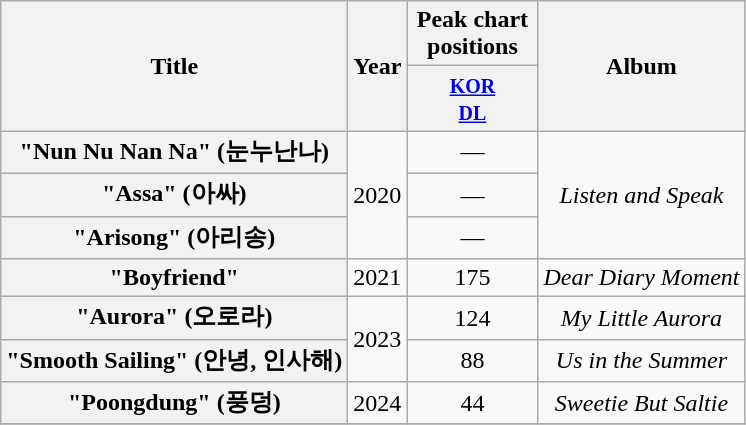<table class="wikitable plainrowheaders" style="text-align:center;">
<tr>
<th scope="col" rowspan="2">Title</th>
<th scope="col" rowspan="2">Year</th>
<th scope="col" colspan="1" style="width:5em;">Peak chart positions</th>
<th scope="col" rowspan="2">Album</th>
</tr>
<tr>
<th><small><a href='#'>KOR<br>DL</a></small><br></th>
</tr>
<tr>
<th scope="row">"Nun Nu Nan Na" (눈누난나)</th>
<td rowspan="3">2020</td>
<td>—</td>
<td rowspan="3"><em>Listen and Speak</em></td>
</tr>
<tr>
<th scope="row">"Assa" (아싸)</th>
<td>—</td>
</tr>
<tr>
<th scope="row">"Arisong" (아리송)</th>
<td>—</td>
</tr>
<tr>
<th scope="row">"Boyfriend"</th>
<td>2021</td>
<td>175</td>
<td><em>Dear Diary Moment</em></td>
</tr>
<tr>
<th scope="row">"Aurora" (오로라)</th>
<td rowspan="2">2023</td>
<td>124</td>
<td><em>My Little Aurora</em></td>
</tr>
<tr>
<th scope="row">"Smooth Sailing" (안녕, 인사해)</th>
<td>88</td>
<td><em>Us in the Summer</em></td>
</tr>
<tr>
<th scope="row">"Poongdung" (풍덩)</th>
<td>2024</td>
<td>44</td>
<td><em>Sweetie But Saltie</em></td>
</tr>
<tr>
</tr>
</table>
